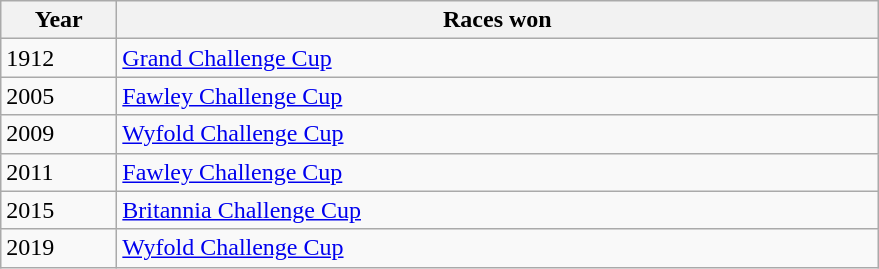<table class="wikitable">
<tr>
<th width=70>Year</th>
<th width=500>Races won</th>
</tr>
<tr>
<td>1912</td>
<td><a href='#'>Grand Challenge Cup</a></td>
</tr>
<tr>
<td>2005</td>
<td><a href='#'>Fawley Challenge Cup</a></td>
</tr>
<tr>
<td>2009</td>
<td><a href='#'>Wyfold Challenge Cup</a></td>
</tr>
<tr>
<td>2011</td>
<td><a href='#'>Fawley Challenge Cup</a></td>
</tr>
<tr>
<td>2015</td>
<td><a href='#'>Britannia Challenge Cup</a></td>
</tr>
<tr>
<td>2019</td>
<td><a href='#'>Wyfold Challenge Cup</a></td>
</tr>
</table>
